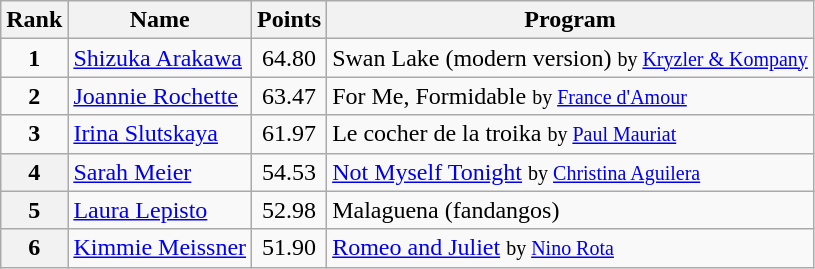<table class="wikitable">
<tr>
<th>Rank</th>
<th>Name</th>
<th>Points</th>
<th>Program</th>
</tr>
<tr>
<td align="center"><strong>1</strong></td>
<td> <a href='#'>Shizuka Arakawa</a></td>
<td align="center">64.80</td>
<td>Swan Lake (modern version) <small>by <a href='#'>Kryzler & Kompany</a></small></td>
</tr>
<tr>
<td align="center"><strong>2</strong></td>
<td> <a href='#'>Joannie Rochette</a></td>
<td align="center">63.47</td>
<td>For Me, Formidable <small>by <a href='#'>France d'Amour</a></small></td>
</tr>
<tr>
<td align="center"><strong>3</strong></td>
<td> <a href='#'>Irina Slutskaya</a></td>
<td align="center">61.97</td>
<td>Le cocher de la troika <small>by <a href='#'>Paul Mauriat</a></small></td>
</tr>
<tr>
<th>4</th>
<td> <a href='#'>Sarah Meier</a></td>
<td align="center">54.53</td>
<td><a href='#'>Not Myself Tonight</a> <small>by <a href='#'>Christina Aguilera</a></small></td>
</tr>
<tr>
<th>5</th>
<td> <a href='#'>Laura Lepisto</a></td>
<td align="center">52.98</td>
<td>Malaguena (fandangos)</td>
</tr>
<tr>
<th>6</th>
<td> <a href='#'>Kimmie Meissner</a></td>
<td align="center">51.90</td>
<td><a href='#'>Romeo and Juliet</a> <small>by <a href='#'>Nino Rota</a></small></td>
</tr>
</table>
